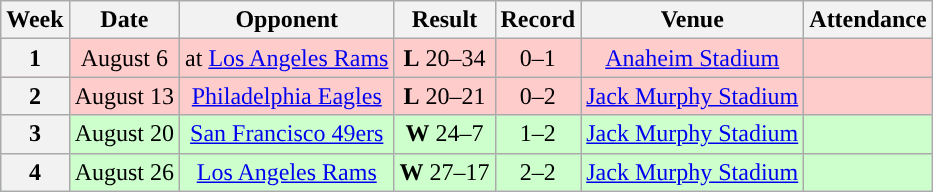<table class="wikitable" style="text-align:center">
<tr>
<th>Week</th>
<th>Date</th>
<th>Opponent</th>
<th>Result</th>
<th>Record</th>
<th>Venue</th>
<th>Attendance</th>
</tr>
<tr style="background:#fcc">
<th>1</th>
<td>August 6</td>
<td>at <a href='#'>Los Angeles Rams</a></td>
<td><strong>L</strong> 20–34</td>
<td>0–1</td>
<td><a href='#'>Anaheim Stadium</a></td>
<td></td>
</tr>
<tr style="background:#fcc">
<th>2</th>
<td>August 13</td>
<td><a href='#'>Philadelphia Eagles</a></td>
<td><strong>L</strong> 20–21</td>
<td>0–2</td>
<td><a href='#'>Jack Murphy Stadium</a></td>
<td></td>
</tr>
<tr style="background:#cfc">
<th>3</th>
<td>August 20</td>
<td><a href='#'>San Francisco 49ers</a></td>
<td><strong>W</strong> 24–7</td>
<td>1–2</td>
<td><a href='#'>Jack Murphy Stadium</a></td>
<td></td>
</tr>
<tr style="background:#cfc">
<th>4</th>
<td>August 26</td>
<td><a href='#'>Los Angeles Rams</a></td>
<td><strong>W</strong> 27–17</td>
<td>2–2</td>
<td><a href='#'>Jack Murphy Stadium</a></td>
<td></td>
</tr>
</table>
